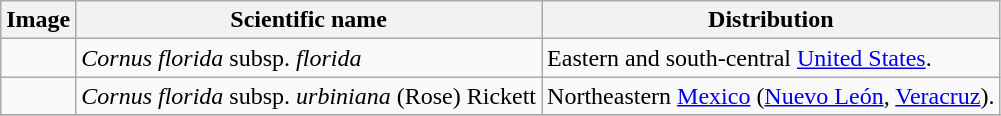<table class="wikitable">
<tr>
<th>Image</th>
<th>Scientific name</th>
<th>Distribution</th>
</tr>
<tr>
<td></td>
<td><em>Cornus florida</em> subsp. <em>florida</em></td>
<td>Eastern and south-central <a href='#'>United States</a>.</td>
</tr>
<tr>
<td></td>
<td><em>Cornus florida</em> subsp. <em>urbiniana</em> (Rose) Rickett</td>
<td>Northeastern <a href='#'>Mexico</a> (<a href='#'>Nuevo León</a>, <a href='#'>Veracruz</a>).</td>
</tr>
<tr>
</tr>
</table>
